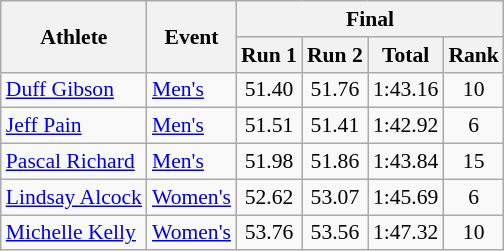<table class="wikitable" style="font-size:90%">
<tr>
<th rowspan="2">Athlete</th>
<th rowspan="2">Event</th>
<th colspan="4">Final</th>
</tr>
<tr>
<th>Run 1</th>
<th>Run 2</th>
<th>Total</th>
<th>Rank</th>
</tr>
<tr>
<td><a href='#'>Duff Gibson</a></td>
<td><a href='#'>Men's</a></td>
<td align="center">51.40</td>
<td align="center">51.76</td>
<td align="center">1:43.16</td>
<td align="center">10</td>
</tr>
<tr>
<td><a href='#'>Jeff Pain</a></td>
<td><a href='#'>Men's</a></td>
<td align="center">51.51</td>
<td align="center">51.41</td>
<td align="center">1:42.92</td>
<td align="center">6</td>
</tr>
<tr>
<td><a href='#'>Pascal Richard</a></td>
<td><a href='#'>Men's</a></td>
<td align="center">51.98</td>
<td align="center">51.86</td>
<td align="center">1:43.84</td>
<td align="center">15</td>
</tr>
<tr>
<td><a href='#'>Lindsay Alcock</a></td>
<td><a href='#'>Women's</a></td>
<td align="center">52.62</td>
<td align="center">53.07</td>
<td align="center">1:45.69</td>
<td align="center">6</td>
</tr>
<tr>
<td><a href='#'>Michelle Kelly</a></td>
<td><a href='#'>Women's</a></td>
<td align="center">53.76</td>
<td align="center">53.56</td>
<td align="center">1:47.32</td>
<td align="center">10</td>
</tr>
</table>
